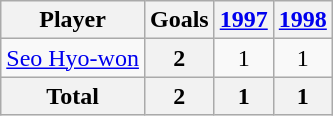<table class="wikitable sortable" style="text-align:center;">
<tr>
<th>Player</th>
<th>Goals</th>
<th><a href='#'>1997</a></th>
<th><a href='#'>1998</a></th>
</tr>
<tr>
<td align="left"> <a href='#'>Seo Hyo-won</a></td>
<th>2</th>
<td>1</td>
<td>1</td>
</tr>
<tr class="sortbottom">
<th>Total</th>
<th>2</th>
<th>1</th>
<th>1</th>
</tr>
</table>
